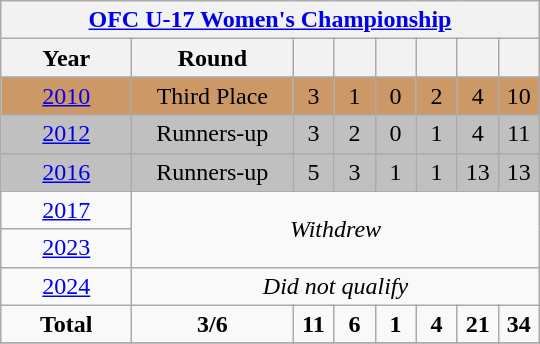<table class="wikitable" style="text-align: center;">
<tr>
<th colspan=10><a href='#'>OFC U-17 Women's Championship</a></th>
</tr>
<tr>
<th width=80>Year</th>
<th width=100>Round</th>
<th width=20></th>
<th width=20></th>
<th width=20></th>
<th width=20></th>
<th width=20></th>
<th width=20></th>
</tr>
<tr bgcolor=#cc9966>
<td> <a href='#'>2010</a></td>
<td>Third Place</td>
<td>3</td>
<td>1</td>
<td>0</td>
<td>2</td>
<td>4</td>
<td>10</td>
</tr>
<tr bgcolor=silver>
<td> <a href='#'>2012</a></td>
<td>Runners-up</td>
<td>3</td>
<td>2</td>
<td>0</td>
<td>1</td>
<td>4</td>
<td>11</td>
</tr>
<tr bgcolor=silver>
<td> <a href='#'>2016</a></td>
<td>Runners-up</td>
<td>5</td>
<td>3</td>
<td>1</td>
<td>1</td>
<td>13</td>
<td>13</td>
</tr>
<tr>
<td> <a href='#'>2017</a></td>
<td rowspan=2 colspan=8><em>Withdrew</em></td>
</tr>
<tr>
<td> <a href='#'>2023</a></td>
</tr>
<tr>
<td> <a href='#'>2024</a></td>
<td colspan=8><em>Did not qualify</em></td>
</tr>
<tr>
<td><strong>Total</strong></td>
<td><strong>3/6</strong></td>
<td><strong>11</strong></td>
<td><strong>6</strong></td>
<td><strong>1</strong></td>
<td><strong>4</strong></td>
<td><strong>21</strong></td>
<td><strong>34</strong></td>
</tr>
<tr>
</tr>
</table>
